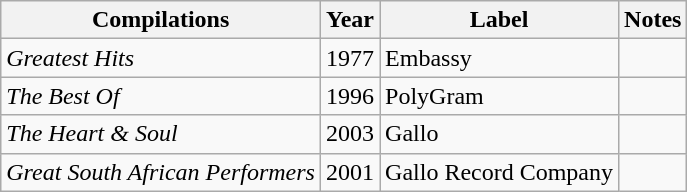<table class="wikitable">
<tr>
<th>Compilations</th>
<th>Year</th>
<th>Label</th>
<th>Notes</th>
</tr>
<tr |->
<td><em>Greatest Hits</em></td>
<td>1977</td>
<td>Embassy</td>
<td></td>
</tr>
<tr>
<td><em>The Best Of</em></td>
<td>1996</td>
<td>PolyGram</td>
<td></td>
</tr>
<tr>
<td><em>The Heart & Soul</em></td>
<td>2003</td>
<td>Gallo</td>
<td></td>
</tr>
<tr>
<td><em>Great South African Performers</em></td>
<td>2001</td>
<td>Gallo Record Company</td>
<td></td>
</tr>
</table>
